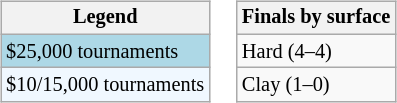<table>
<tr valign=top>
<td><br><table class=wikitable style="font-size:85%">
<tr>
<th>Legend</th>
</tr>
<tr style="background:lightblue;">
<td>$25,000 tournaments</td>
</tr>
<tr style="background:#f0f8ff;">
<td>$10/15,000 tournaments</td>
</tr>
</table>
</td>
<td><br><table class=wikitable style="font-size:85%">
<tr>
<th>Finals by surface</th>
</tr>
<tr>
<td>Hard (4–4)</td>
</tr>
<tr>
<td>Clay (1–0)</td>
</tr>
</table>
</td>
</tr>
</table>
